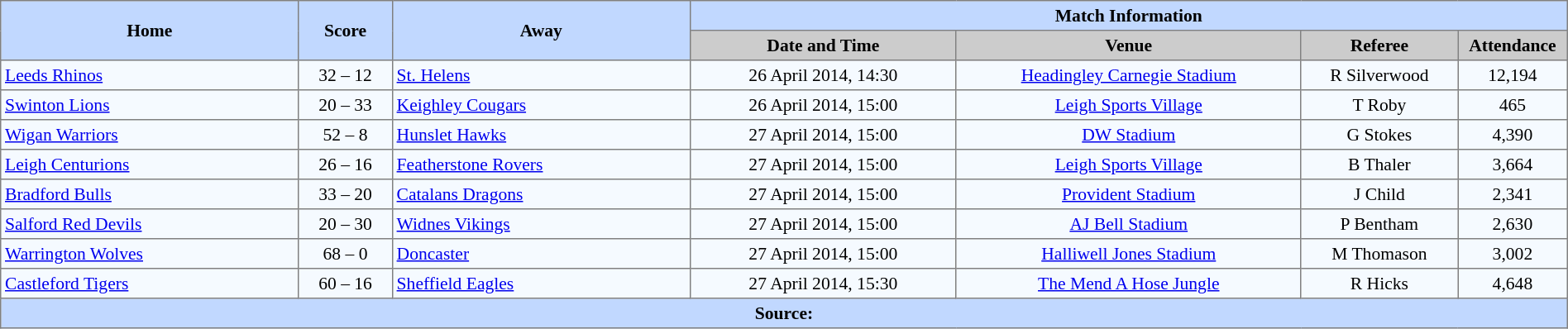<table border=1 style="border-collapse:collapse; font-size:90%; text-align:center;" cellpadding=3 cellspacing=0 width=100%>
<tr bgcolor=#C1D8FF>
<th rowspan=2 width=19%>Home</th>
<th rowspan=2 width=6%>Score</th>
<th rowspan=2 width=19%>Away</th>
<th colspan=6>Match Information</th>
</tr>
<tr bgcolor=#CCCCCC>
<th width=17%>Date and Time</th>
<th width=22%>Venue</th>
<th width=10%>Referee</th>
<th width=7%>Attendance</th>
</tr>
<tr bgcolor=#F5FAFF>
<td align=left> <a href='#'>Leeds Rhinos</a></td>
<td>32 – 12</td>
<td align=left> <a href='#'>St. Helens</a></td>
<td>26 April 2014, 14:30</td>
<td><a href='#'>Headingley Carnegie Stadium</a></td>
<td>R Silverwood</td>
<td>12,194</td>
</tr>
<tr bgcolor=#F5FAFF>
<td align=left> <a href='#'>Swinton Lions</a></td>
<td>20 – 33</td>
<td align=left> <a href='#'>Keighley Cougars</a></td>
<td>26 April 2014, 15:00</td>
<td><a href='#'>Leigh Sports Village</a></td>
<td>T Roby</td>
<td>465</td>
</tr>
<tr bgcolor=#F5FAFF>
<td align=left> <a href='#'>Wigan Warriors</a></td>
<td>52 – 8</td>
<td align=left> <a href='#'>Hunslet Hawks</a></td>
<td>27 April 2014, 15:00</td>
<td><a href='#'>DW Stadium</a></td>
<td>G Stokes</td>
<td>4,390</td>
</tr>
<tr bgcolor=#F5FAFF>
<td align=left> <a href='#'>Leigh Centurions</a></td>
<td>26 – 16</td>
<td align=left> <a href='#'>Featherstone Rovers</a></td>
<td>27 April 2014, 15:00</td>
<td><a href='#'>Leigh Sports Village</a></td>
<td>B Thaler</td>
<td>3,664</td>
</tr>
<tr bgcolor=#F5FAFF>
<td align=left> <a href='#'>Bradford Bulls</a></td>
<td>33 – 20</td>
<td align=left> <a href='#'>Catalans Dragons</a></td>
<td>27 April 2014, 15:00</td>
<td><a href='#'>Provident Stadium</a></td>
<td>J Child</td>
<td>2,341</td>
</tr>
<tr bgcolor=#F5FAFF>
<td align=left> <a href='#'>Salford Red Devils</a></td>
<td>20 – 30</td>
<td align=left> <a href='#'>Widnes Vikings</a></td>
<td>27 April 2014, 15:00</td>
<td><a href='#'>AJ Bell Stadium</a></td>
<td>P Bentham</td>
<td>2,630</td>
</tr>
<tr bgcolor=#F5FAFF>
<td align=left> <a href='#'>Warrington Wolves</a></td>
<td>68 – 0</td>
<td align=left> <a href='#'>Doncaster</a></td>
<td>27 April 2014, 15:00</td>
<td><a href='#'>Halliwell Jones Stadium</a></td>
<td>M Thomason</td>
<td>3,002</td>
</tr>
<tr bgcolor=#F5FAFF>
<td align=left> <a href='#'>Castleford Tigers</a></td>
<td>60 – 16</td>
<td align=left> <a href='#'>Sheffield Eagles</a></td>
<td>27 April 2014, 15:30</td>
<td><a href='#'>The Mend A Hose Jungle</a></td>
<td>R Hicks</td>
<td>4,648</td>
</tr>
<tr style="background:#c1d8ff;">
<th colspan=7>Source:</th>
</tr>
</table>
